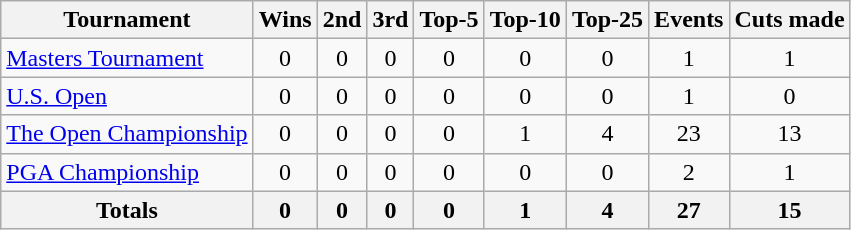<table class=wikitable style=text-align:center>
<tr>
<th>Tournament</th>
<th>Wins</th>
<th>2nd</th>
<th>3rd</th>
<th>Top-5</th>
<th>Top-10</th>
<th>Top-25</th>
<th>Events</th>
<th>Cuts made</th>
</tr>
<tr>
<td align=left><a href='#'>Masters Tournament</a></td>
<td>0</td>
<td>0</td>
<td>0</td>
<td>0</td>
<td>0</td>
<td>0</td>
<td>1</td>
<td>1</td>
</tr>
<tr>
<td align=left><a href='#'>U.S. Open</a></td>
<td>0</td>
<td>0</td>
<td>0</td>
<td>0</td>
<td>0</td>
<td>0</td>
<td>1</td>
<td>0</td>
</tr>
<tr>
<td align=left><a href='#'>The Open Championship</a></td>
<td>0</td>
<td>0</td>
<td>0</td>
<td>0</td>
<td>1</td>
<td>4</td>
<td>23</td>
<td>13</td>
</tr>
<tr>
<td align=left><a href='#'>PGA Championship</a></td>
<td>0</td>
<td>0</td>
<td>0</td>
<td>0</td>
<td>0</td>
<td>0</td>
<td>2</td>
<td>1</td>
</tr>
<tr>
<th>Totals</th>
<th>0</th>
<th>0</th>
<th>0</th>
<th>0</th>
<th>1</th>
<th>4</th>
<th>27</th>
<th>15</th>
</tr>
</table>
